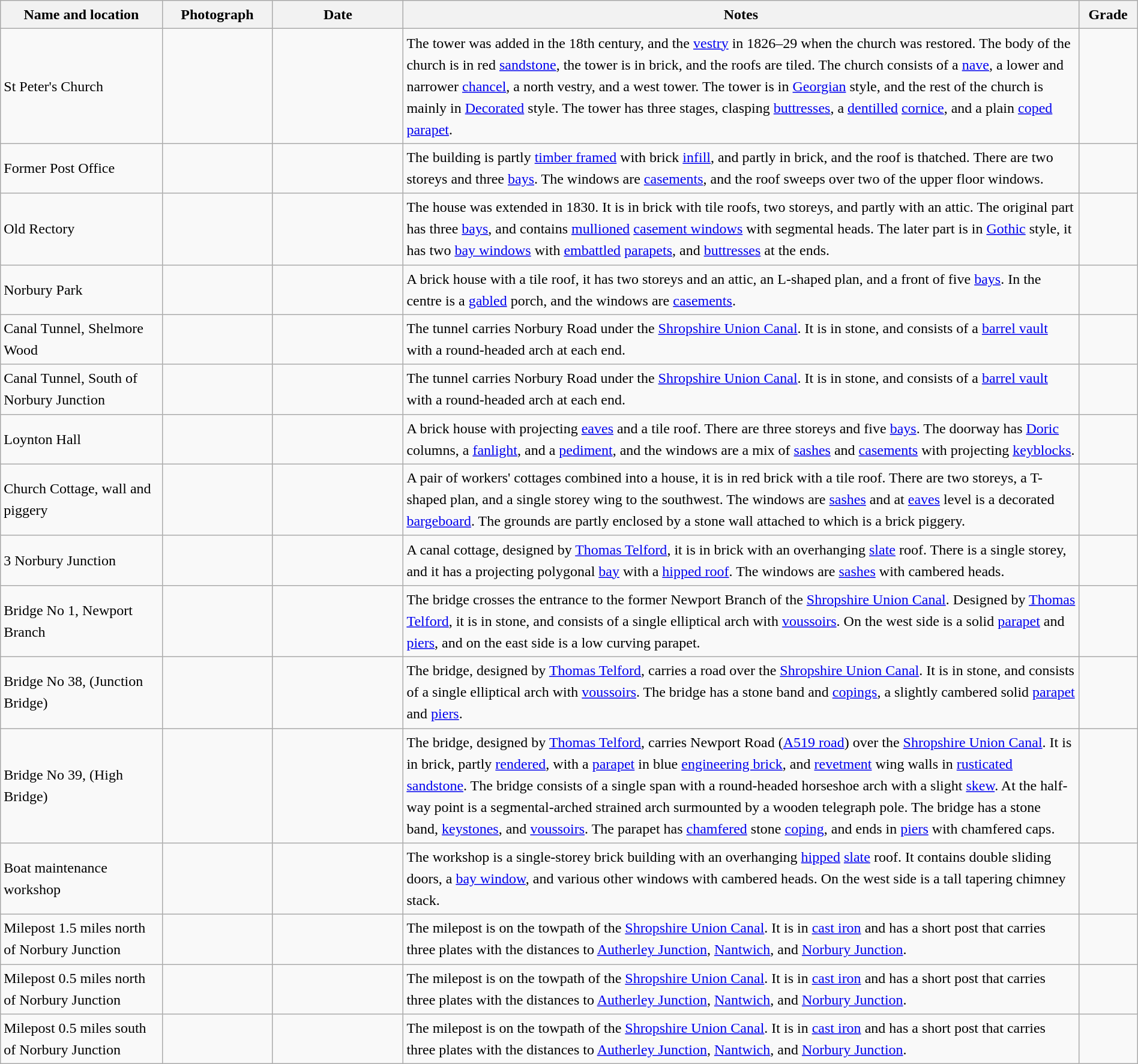<table class="wikitable sortable plainrowheaders" style="width:100%; border:0; text-align:left; line-height:150%;">
<tr>
<th scope="col"  style="width:150px">Name and location</th>
<th scope="col"  style="width:100px" class="unsortable">Photograph</th>
<th scope="col"  style="width:120px">Date</th>
<th scope="col"  style="width:650px" class="unsortable">Notes</th>
<th scope="col"  style="width:50px">Grade</th>
</tr>
<tr>
<td>St Peter's Church<br><small></small></td>
<td></td>
<td align="center"></td>
<td>The tower was added in the 18th century, and the <a href='#'>vestry</a> in 1826–29 when the church was restored.  The body of the church is in red <a href='#'>sandstone</a>, the tower is in brick, and the roofs are tiled.  The church consists of a <a href='#'>nave</a>, a lower and narrower <a href='#'>chancel</a>, a north vestry, and a west tower.  The tower is in <a href='#'>Georgian</a> style, and the rest of the church is mainly in <a href='#'>Decorated</a> style.  The tower has three stages, clasping <a href='#'>buttresses</a>, a <a href='#'>dentilled</a> <a href='#'>cornice</a>, and a plain <a href='#'>coped</a> <a href='#'>parapet</a>.</td>
<td align="center" ></td>
</tr>
<tr>
<td>Former Post Office<br><small></small></td>
<td></td>
<td align="center"></td>
<td>The building is partly <a href='#'>timber framed</a> with brick <a href='#'>infill</a>, and partly in brick, and the roof is thatched.  There are two storeys and three <a href='#'>bays</a>.  The windows are <a href='#'>casements</a>, and the roof sweeps over two of the upper floor windows.</td>
<td align="center" ></td>
</tr>
<tr>
<td>Old Rectory<br><small></small></td>
<td></td>
<td align="center"></td>
<td>The house was extended in 1830.  It is in brick with tile roofs, two storeys, and partly with an attic.  The original part has three <a href='#'>bays</a>, and contains <a href='#'>mullioned</a> <a href='#'>casement windows</a> with segmental heads.  The later part is in <a href='#'>Gothic</a> style, it has two <a href='#'>bay windows</a> with <a href='#'>embattled</a> <a href='#'>parapets</a>, and <a href='#'>buttresses</a> at the ends.</td>
<td align="center" ></td>
</tr>
<tr>
<td>Norbury Park<br><small></small></td>
<td></td>
<td align="center"></td>
<td>A brick house with a tile roof, it has two storeys and an attic, an L-shaped plan, and a front of five <a href='#'>bays</a>.  In the centre is a <a href='#'>gabled</a> porch, and the windows are <a href='#'>casements</a>.</td>
<td align="center" ></td>
</tr>
<tr>
<td>Canal Tunnel, Shelmore Wood<br><small></small></td>
<td></td>
<td align="center"></td>
<td>The tunnel carries Norbury Road under the <a href='#'>Shropshire Union Canal</a>.  It is in stone, and consists of a <a href='#'>barrel vault</a> with a round-headed arch at each end.</td>
<td align="center" ></td>
</tr>
<tr>
<td>Canal Tunnel, South of Norbury Junction<br><small></small></td>
<td></td>
<td align="center"></td>
<td>The tunnel carries Norbury Road under the <a href='#'>Shropshire Union Canal</a>.  It is in stone, and consists of a <a href='#'>barrel vault</a> with a round-headed arch at each end.</td>
<td align="center" ></td>
</tr>
<tr>
<td>Loynton Hall<br><small></small></td>
<td></td>
<td align="center"></td>
<td>A brick house with projecting <a href='#'>eaves</a> and a tile roof.  There are three storeys and five <a href='#'>bays</a>.  The doorway has <a href='#'>Doric</a> columns, a <a href='#'>fanlight</a>, and a <a href='#'>pediment</a>, and the windows are a mix of <a href='#'>sashes</a> and <a href='#'>casements</a> with projecting <a href='#'>keyblocks</a>.</td>
<td align="center" ></td>
</tr>
<tr>
<td>Church Cottage, wall and piggery<br><small></small></td>
<td></td>
<td align="center"></td>
<td>A pair of workers' cottages combined into a house, it is in red brick with a tile roof. There are two storeys, a T-shaped plan, and a single storey wing to the southwest. The windows are <a href='#'>sashes</a> and at <a href='#'>eaves</a> level is a decorated <a href='#'>bargeboard</a>. The grounds are partly enclosed by a stone wall attached to which is a brick piggery.</td>
<td align="center" ></td>
</tr>
<tr>
<td>3 Norbury Junction<br><small></small></td>
<td></td>
<td align="center"></td>
<td>A canal cottage, designed by <a href='#'>Thomas Telford</a>, it is in brick with an overhanging <a href='#'>slate</a> roof.  There is a single storey, and it has a projecting polygonal <a href='#'>bay</a> with a <a href='#'>hipped roof</a>.  The windows are <a href='#'>sashes</a> with cambered heads.</td>
<td align="center" ></td>
</tr>
<tr>
<td>Bridge No 1, Newport Branch<br><small></small></td>
<td></td>
<td align="center"></td>
<td>The bridge crosses the entrance to the former Newport Branch of the <a href='#'>Shropshire Union Canal</a>.  Designed by <a href='#'>Thomas Telford</a>, it is in stone, and consists of a single elliptical arch with <a href='#'>voussoirs</a>.  On the west side is a solid <a href='#'>parapet</a> and <a href='#'>piers</a>, and on the east side is a low curving parapet.</td>
<td align="center" ></td>
</tr>
<tr>
<td>Bridge No 38, (Junction Bridge)<br><small></small></td>
<td></td>
<td align="center"></td>
<td>The bridge, designed by <a href='#'>Thomas Telford</a>, carries a road over the <a href='#'>Shropshire Union Canal</a>.  It is in stone, and consists of a single elliptical arch with <a href='#'>voussoirs</a>.  The bridge has a stone band and <a href='#'>copings</a>, a slightly cambered solid <a href='#'>parapet</a> and <a href='#'>piers</a>.</td>
<td align="center" ></td>
</tr>
<tr>
<td>Bridge No 39, (High Bridge)<br><small></small></td>
<td></td>
<td align="center"></td>
<td>The bridge, designed by <a href='#'>Thomas Telford</a>, carries Newport Road (<a href='#'>A519 road</a>) over the <a href='#'>Shropshire Union Canal</a>.  It is in brick, partly <a href='#'>rendered</a>, with a <a href='#'>parapet</a> in blue <a href='#'>engineering brick</a>, and <a href='#'>revetment</a> wing walls in <a href='#'>rusticated</a> <a href='#'>sandstone</a>.  The bridge consists of a single span with a round-headed horseshoe arch with a slight <a href='#'>skew</a>.  At the half-way point is a segmental-arched strained arch surmounted by a wooden telegraph pole.  The bridge has a stone band, <a href='#'>keystones</a>, and <a href='#'>voussoirs</a>.  The parapet has <a href='#'>chamfered</a> stone <a href='#'>coping</a>, and ends in <a href='#'>piers</a> with chamfered caps.</td>
<td align="center" ></td>
</tr>
<tr>
<td>Boat maintenance workshop<br><small></small></td>
<td></td>
<td align="center"></td>
<td>The workshop is a single-storey brick building with an overhanging <a href='#'>hipped</a> <a href='#'>slate</a> roof.  It contains double sliding doors, a <a href='#'>bay window</a>, and various other windows with cambered heads.  On the west side is a tall tapering chimney stack.</td>
<td align="center" ></td>
</tr>
<tr>
<td>Milepost 1.5 miles north of Norbury Junction<br><small></small></td>
<td></td>
<td align="center"></td>
<td>The milepost is on the towpath of the <a href='#'>Shropshire Union Canal</a>.  It is in <a href='#'>cast iron</a> and has a short post that carries three plates with the distances to <a href='#'>Autherley Junction</a>, <a href='#'>Nantwich</a>, and <a href='#'>Norbury Junction</a>.</td>
<td align="center" ></td>
</tr>
<tr>
<td>Milepost 0.5 miles north of Norbury Junction<br><small></small></td>
<td></td>
<td align="center"></td>
<td>The milepost is on the towpath of the <a href='#'>Shropshire Union Canal</a>.  It is in <a href='#'>cast iron</a> and has a short post that carries three plates with the distances to <a href='#'>Autherley Junction</a>, <a href='#'>Nantwich</a>, and <a href='#'>Norbury Junction</a>.</td>
<td align="center" ></td>
</tr>
<tr>
<td>Milepost 0.5 miles south of Norbury Junction<br><small></small></td>
<td></td>
<td align="center"></td>
<td>The milepost is on the towpath of the <a href='#'>Shropshire Union Canal</a>.  It is in <a href='#'>cast iron</a> and has a short post that carries three plates with the distances to <a href='#'>Autherley Junction</a>, <a href='#'>Nantwich</a>, and <a href='#'>Norbury Junction</a>.</td>
<td align="center" ></td>
</tr>
<tr>
</tr>
</table>
